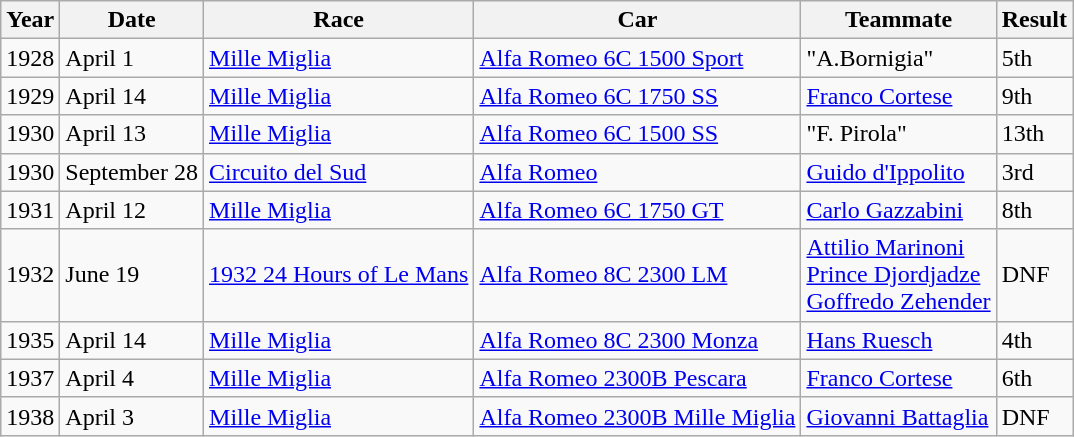<table class="wikitable sortable">
<tr>
<th>Year</th>
<th>Date</th>
<th>Race</th>
<th>Car</th>
<th>Teammate</th>
<th>Result</th>
</tr>
<tr>
<td>1928</td>
<td>April 1</td>
<td><a href='#'>Mille Miglia</a></td>
<td><a href='#'>Alfa Romeo 6C 1500 Sport</a></td>
<td>"A.Bornigia"</td>
<td>5th</td>
</tr>
<tr>
<td>1929</td>
<td>April 14</td>
<td><a href='#'>Mille Miglia</a></td>
<td><a href='#'>Alfa Romeo 6C 1750 SS</a></td>
<td><a href='#'>Franco Cortese</a></td>
<td>9th</td>
</tr>
<tr>
<td>1930</td>
<td>April 13</td>
<td><a href='#'>Mille Miglia</a></td>
<td><a href='#'>Alfa Romeo 6C 1500 SS</a></td>
<td>"F. Pirola"</td>
<td>13th</td>
</tr>
<tr>
<td>1930</td>
<td>September 28</td>
<td><a href='#'>Circuito del Sud</a></td>
<td><a href='#'>Alfa Romeo</a></td>
<td><a href='#'>Guido d'Ippolito</a></td>
<td>3rd</td>
</tr>
<tr>
<td>1931</td>
<td>April 12</td>
<td><a href='#'>Mille Miglia</a></td>
<td><a href='#'>Alfa Romeo 6C 1750 GT</a></td>
<td><a href='#'>Carlo Gazzabini</a></td>
<td>8th</td>
</tr>
<tr>
<td>1932</td>
<td>June 19</td>
<td><a href='#'>1932 24 Hours of Le Mans</a></td>
<td><a href='#'>Alfa Romeo 8C 2300 LM</a></td>
<td><a href='#'>Attilio Marinoni</a><br><a href='#'>Prince Djordjadze</a><br><a href='#'>Goffredo Zehender</a></td>
<td>DNF</td>
</tr>
<tr>
<td>1935</td>
<td>April 14</td>
<td><a href='#'>Mille Miglia</a></td>
<td><a href='#'>Alfa Romeo 8C 2300 Monza</a></td>
<td><a href='#'>Hans Ruesch</a></td>
<td>4th</td>
</tr>
<tr>
<td>1937</td>
<td>April 4</td>
<td><a href='#'>Mille Miglia</a></td>
<td><a href='#'>Alfa Romeo 2300B Pescara</a></td>
<td><a href='#'>Franco Cortese</a></td>
<td>6th</td>
</tr>
<tr>
<td>1938</td>
<td>April 3</td>
<td><a href='#'>Mille Miglia</a></td>
<td><a href='#'>Alfa Romeo 2300B Mille Miglia</a></td>
<td><a href='#'>Giovanni Battaglia</a></td>
<td>DNF</td>
</tr>
</table>
